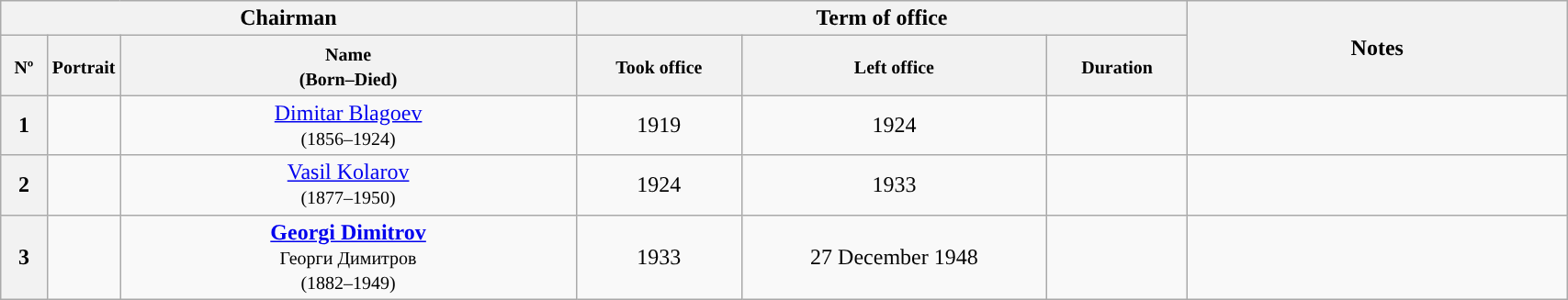<table class="wikitable" style="text-align:center; width:90%">
<tr>
<th colspan="3" width="35%">Chairman</th>
<th colspan="3" width="40%">Term of office</th>
<th rowspan="2" width="25%">Notes</th>
</tr>
<tr>
<th width="3%"><small>Nº</small></th>
<th><small>Portrait</small></th>
<th width="30%"><small>Name<br>(Born–Died)</small></th>
<th><small>Took office</small></th>
<th><small>Left office</small></th>
<th><small>Duration</small></th>
</tr>
<tr>
<th style="background:">1</th>
<td></td>
<td><a href='#'>Dimitar Blagoev</a><small><br>(1856–1924)</small></td>
<td>1919</td>
<td>1924</td>
<td></td>
<td></td>
</tr>
<tr>
<th style="background:">2</th>
<td></td>
<td><a href='#'>Vasil Kolarov</a><small><br>(1877–1950)</small></td>
<td>1924</td>
<td>1933</td>
<td></td>
<td></td>
</tr>
<tr>
<th style="background:">3</th>
<td></td>
<td><strong><a href='#'>Georgi Dimitrov</a></strong><br><small><span>Георги Димитров</span><br>(1882–1949)</small></td>
<td>1933</td>
<td>27 December 1948</td>
<td></td>
<td></td>
</tr>
</table>
